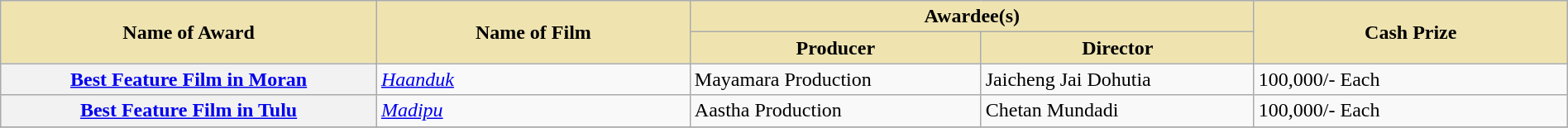<table class="wikitable plainrowheaders" style="width:100%">
<tr>
<th scope="col" rowspan="2" style="background-color:#EFE4B0;width:24%;">Name of Award</th>
<th scope="col" rowspan="2" style="background-color:#EFE4B0;width:20%;">Name of Film</th>
<th scope="col" colspan="2" style="background-color:#EFE4B0;width:36%;">Awardee(s)</th>
<th scope="col" rowspan="2" style="background-color:#EFE4B0;width:20%;">Cash Prize</th>
</tr>
<tr>
<th style="background-color:#EFE4B0;">Producer</th>
<th style="background-color:#EFE4B0;">Director</th>
</tr>
<tr>
<th scope="row"><a href='#'>Best Feature Film in Moran</a></th>
<td><em><a href='#'>Haanduk</a></em></td>
<td>Mayamara Production</td>
<td>Jaicheng Jai Dohutia</td>
<td> 100,000/- Each</td>
</tr>
<tr>
<th scope="row"><a href='#'>Best Feature Film in Tulu</a></th>
<td><em><a href='#'>Madipu</a></em></td>
<td>Aastha Production</td>
<td>Chetan Mundadi</td>
<td> 100,000/- Each</td>
</tr>
<tr>
</tr>
</table>
